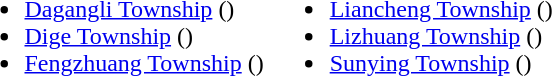<table>
<tr>
<td valign="top"><br><ul><li><a href='#'>Dagangli Township</a> ()</li><li><a href='#'>Dige Township</a> ()</li><li><a href='#'>Fengzhuang Township</a> ()</li></ul></td>
<td valign="top"><br><ul><li><a href='#'>Liancheng Township</a> ()</li><li><a href='#'>Lizhuang Township</a> ()</li><li><a href='#'>Sunying Township</a> ()</li></ul></td>
</tr>
</table>
